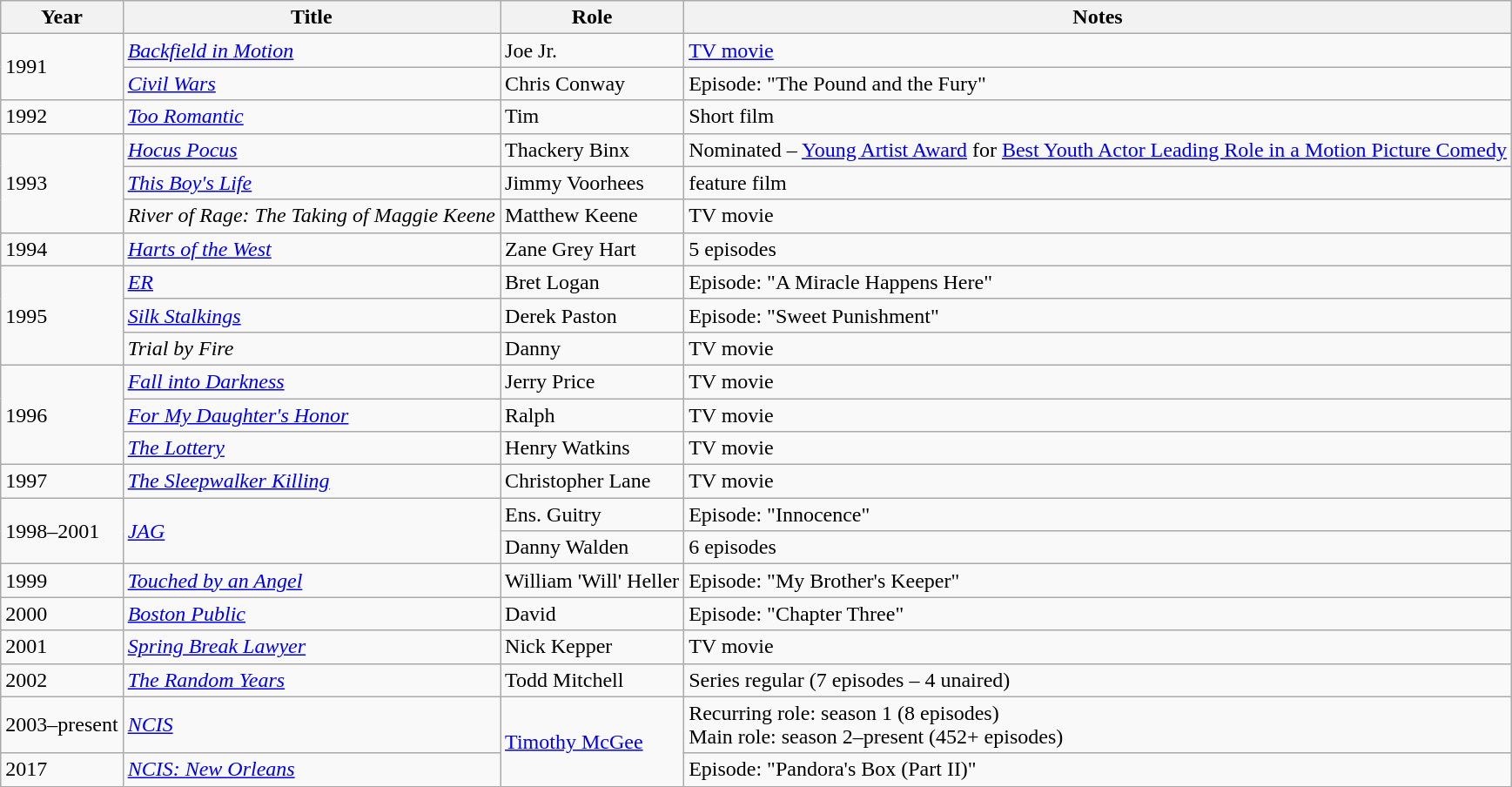<table class="wikitable sortable plainrowheaders">
<tr>
<th scope="col">Year</th>
<th scope="col">Title</th>
<th scope="col">Role</th>
<th scope="col" class="unsortable">Notes</th>
</tr>
<tr>
<td rowspan="2">1991</td>
<td><em><a href='#'>Backfield in Motion</a></em></td>
<td>Joe Jr.</td>
<td><a href='#'>TV movie</a></td>
</tr>
<tr>
<td><em><a href='#'>Civil Wars</a></em></td>
<td>Chris Conway</td>
<td>Episode: "The Pound and the Fury"</td>
</tr>
<tr>
<td>1992</td>
<td><em><a href='#'>Too Romantic</a></em></td>
<td>Tim</td>
<td>Short film</td>
</tr>
<tr>
<td rowspan="3">1993</td>
<td><em><a href='#'>Hocus Pocus</a></em></td>
<td>Thackery Binx</td>
<td>Nominated – <a href='#'>Young Artist Award</a> for <a href='#'>Best Youth Actor Leading Role in a Motion Picture Comedy</a></td>
</tr>
<tr>
<td><em><a href='#'>This Boy's Life</a></em></td>
<td>Jimmy Voorhees</td>
<td>feature film</td>
</tr>
<tr>
<td><em>River of Rage: The Taking of Maggie Keene</em></td>
<td>Matthew Keene</td>
<td>TV movie</td>
</tr>
<tr>
<td>1994</td>
<td><em><a href='#'>Harts of the West</a></em></td>
<td>Zane Grey Hart</td>
<td>5 episodes</td>
</tr>
<tr>
<td rowspan="3">1995</td>
<td><em><a href='#'>ER</a></em></td>
<td>Bret Logan</td>
<td>Episode: "A Miracle Happens Here"</td>
</tr>
<tr>
<td><em><a href='#'>Silk Stalkings</a></em></td>
<td>Derek Paston</td>
<td>Episode: "Sweet Punishment"</td>
</tr>
<tr>
<td><em>Trial by Fire</em></td>
<td>Danny</td>
<td>TV movie</td>
</tr>
<tr>
<td rowspan="3">1996</td>
<td><em><a href='#'>Fall into Darkness</a></em></td>
<td>Jerry Price</td>
<td>TV movie</td>
</tr>
<tr>
<td><em><a href='#'>For My Daughter's Honor</a></em></td>
<td>Ralph</td>
<td>TV movie</td>
</tr>
<tr>
<td><em><a href='#'>The Lottery</a></em></td>
<td>Henry Watkins</td>
<td>TV movie</td>
</tr>
<tr>
<td>1997</td>
<td><em><a href='#'>The Sleepwalker Killing</a></em></td>
<td>Christopher Lane</td>
<td>TV movie</td>
</tr>
<tr>
<td rowspan="2">1998–2001</td>
<td rowspan="2"><em><a href='#'>JAG</a></em></td>
<td>Ens. Guitry</td>
<td>Episode: "Innocence"</td>
</tr>
<tr>
<td>Danny Walden</td>
<td>6 episodes</td>
</tr>
<tr>
<td>1999</td>
<td><em><a href='#'>Touched by an Angel</a></em></td>
<td>William 'Will' Heller</td>
<td>Episode: "My Brother's Keeper"</td>
</tr>
<tr>
<td>2000</td>
<td><em><a href='#'>Boston Public</a></em></td>
<td>David</td>
<td>Episode: "Chapter Three"</td>
</tr>
<tr>
<td>2001</td>
<td><em><a href='#'>Spring Break Lawyer</a></em></td>
<td>Nick Kepper</td>
<td>TV movie</td>
</tr>
<tr>
<td>2002</td>
<td><em><a href='#'>The Random Years</a></em></td>
<td>Todd Mitchell</td>
<td>Series regular (7 episodes – 4 unaired)</td>
</tr>
<tr>
<td>2003–present</td>
<td><em><a href='#'>NCIS</a></em></td>
<td rowspan=2><a href='#'>Timothy McGee</a></td>
<td>Recurring role: season 1 (8 episodes) <br> Main role: season 2–present (452+ episodes)</td>
</tr>
<tr>
<td>2017</td>
<td><em><a href='#'>NCIS: New Orleans</a></em></td>
<td>Episode: "Pandora's Box (Part II)"</td>
</tr>
</table>
